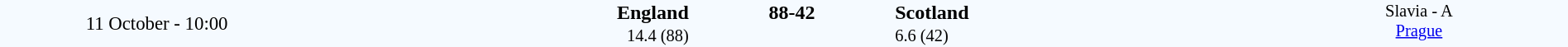<table style="width: 100%; background:#F5FAFF;" cellspacing="0">
<tr>
<td style=font-size:95% align=center rowspan=3 width=20%>11 October - 10:00</td>
</tr>
<tr>
<td width=24% align=right><strong>England</strong></td>
<td align=center width=13%><strong>88-42</strong></td>
<td width=24%><strong>Scotland</strong></td>
<td style=font-size:85% rowspan=3 valign=top align=center>Slavia - A <br><a href='#'>Prague</a></td>
</tr>
<tr style=font-size:85%>
<td align=right>14.4 (88)</td>
<td align=center></td>
<td>6.6 (42)</td>
</tr>
</table>
